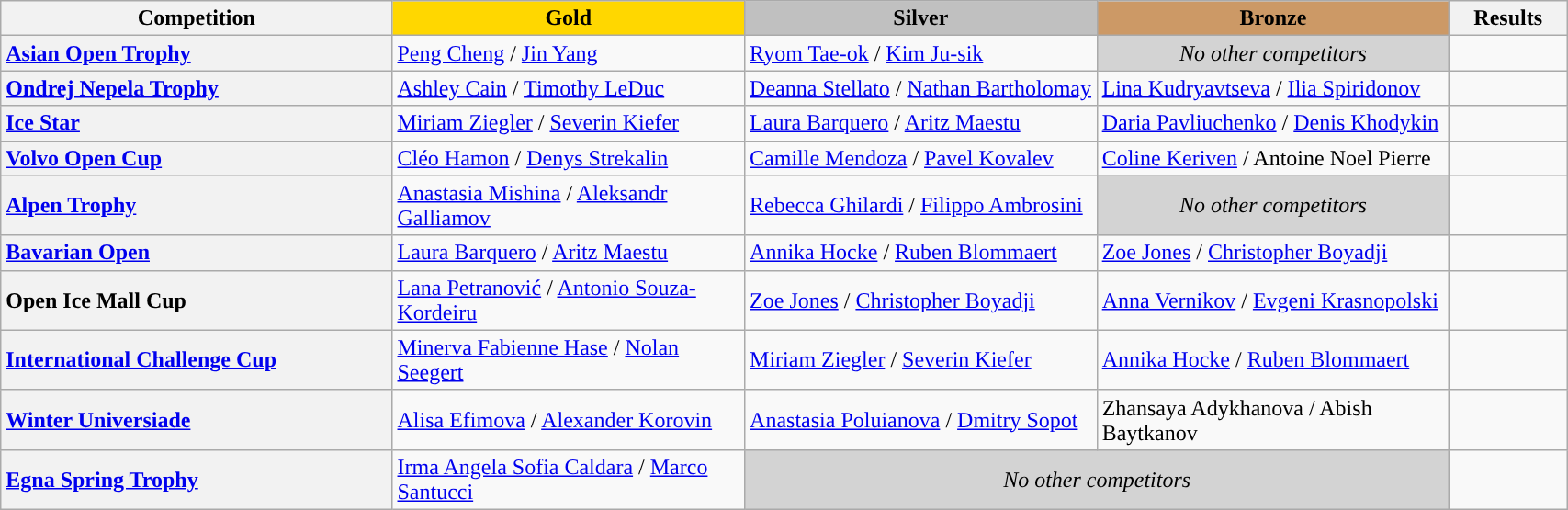<table class="wikitable unsortable" style="text-align:left; width:90%;">
<tr>
<th scope="col" style="text-align:center; width:25%;">Competition</th>
<td scope="col" style="text-align:center; width:22.5%; background:gold"><strong>Gold</strong></td>
<td scope="col" style="text-align:center; width:22.5%; background:silver"><strong>Silver</strong></td>
<td scope="col" style="text-align:center; width:22.5%; background:#c96"><strong>Bronze</strong></td>
<th scope="col" style="text-align:center; width:7.5%;">Results</th>
</tr>
<tr>
<th scope="row" style="text-align:left"> <a href='#'>Asian Open Trophy</a></th>
<td> <a href='#'>Peng Cheng</a> / <a href='#'>Jin Yang</a></td>
<td> <a href='#'>Ryom Tae-ok</a> / <a href='#'>Kim Ju-sik</a></td>
<td align=center bgcolor="lightgray"><em>No other competitors</em></td>
<td></td>
</tr>
<tr>
<th scope="row" style="text-align:left"> <a href='#'>Ondrej Nepela Trophy</a></th>
<td> <a href='#'>Ashley Cain</a> / <a href='#'>Timothy LeDuc</a></td>
<td> <a href='#'>Deanna Stellato</a> / <a href='#'>Nathan Bartholomay</a></td>
<td> <a href='#'>Lina Kudryavtseva</a> / <a href='#'>Ilia Spiridonov</a></td>
<td></td>
</tr>
<tr>
<th scope="row" style="text-align:left"> <a href='#'>Ice Star</a></th>
<td> <a href='#'>Miriam Ziegler</a> / <a href='#'>Severin Kiefer</a></td>
<td> <a href='#'>Laura Barquero</a> / <a href='#'>Aritz Maestu</a></td>
<td> <a href='#'>Daria Pavliuchenko</a> / <a href='#'>Denis Khodykin</a></td>
<td></td>
</tr>
<tr>
<th scope="row" style="text-align:left"> <a href='#'>Volvo Open Cup</a></th>
<td> <a href='#'>Cléo Hamon</a> / <a href='#'>Denys Strekalin</a></td>
<td> <a href='#'>Camille Mendoza</a> / <a href='#'>Pavel Kovalev</a></td>
<td> <a href='#'>Coline Keriven</a> / Antoine Noel Pierre</td>
<td></td>
</tr>
<tr>
<th scope="row" style="text-align:left"> <a href='#'>Alpen Trophy</a></th>
<td> <a href='#'>Anastasia Mishina</a> / <a href='#'>Aleksandr Galliamov</a></td>
<td> <a href='#'>Rebecca Ghilardi</a> / <a href='#'>Filippo Ambrosini</a></td>
<td align=center bgcolor="lightgray"><em>No other competitors</em></td>
<td></td>
</tr>
<tr>
<th scope="row" style="text-align:left"> <a href='#'>Bavarian Open</a></th>
<td> <a href='#'>Laura Barquero</a> / <a href='#'>Aritz Maestu</a></td>
<td> <a href='#'>Annika Hocke</a> / <a href='#'>Ruben Blommaert</a></td>
<td> <a href='#'>Zoe Jones</a> / <a href='#'>Christopher Boyadji</a></td>
<td></td>
</tr>
<tr>
<th scope="row" style="text-align:left"> Open Ice Mall Cup</th>
<td> <a href='#'>Lana Petranović</a> / <a href='#'>Antonio Souza-Kordeiru</a></td>
<td> <a href='#'>Zoe Jones</a> / <a href='#'>Christopher Boyadji</a></td>
<td> <a href='#'>Anna Vernikov</a> / <a href='#'>Evgeni Krasnopolski</a></td>
<td></td>
</tr>
<tr>
<th scope="row" style="text-align:left"> <a href='#'>International Challenge Cup</a></th>
<td> <a href='#'>Minerva Fabienne Hase</a> / <a href='#'>Nolan Seegert</a></td>
<td> <a href='#'>Miriam Ziegler</a> / <a href='#'>Severin Kiefer</a></td>
<td> <a href='#'>Annika Hocke</a> / <a href='#'>Ruben Blommaert</a></td>
<td></td>
</tr>
<tr>
<th scope="row" style="text-align:left"> <a href='#'>Winter Universiade</a></th>
<td> <a href='#'>Alisa Efimova</a> / <a href='#'>Alexander Korovin</a></td>
<td> <a href='#'>Anastasia Poluianova</a> / <a href='#'>Dmitry Sopot</a></td>
<td> Zhansaya Adykhanova / Abish Baytkanov</td>
<td></td>
</tr>
<tr>
<th scope="row" style="text-align:left"> <a href='#'>Egna Spring Trophy</a></th>
<td> <a href='#'>Irma Angela Sofia Caldara</a> / <a href='#'>Marco Santucci</a></td>
<td colspan=2 align=center bgcolor="lightgray"><em>No other competitors</em></td>
<td></td>
</tr>
</table>
